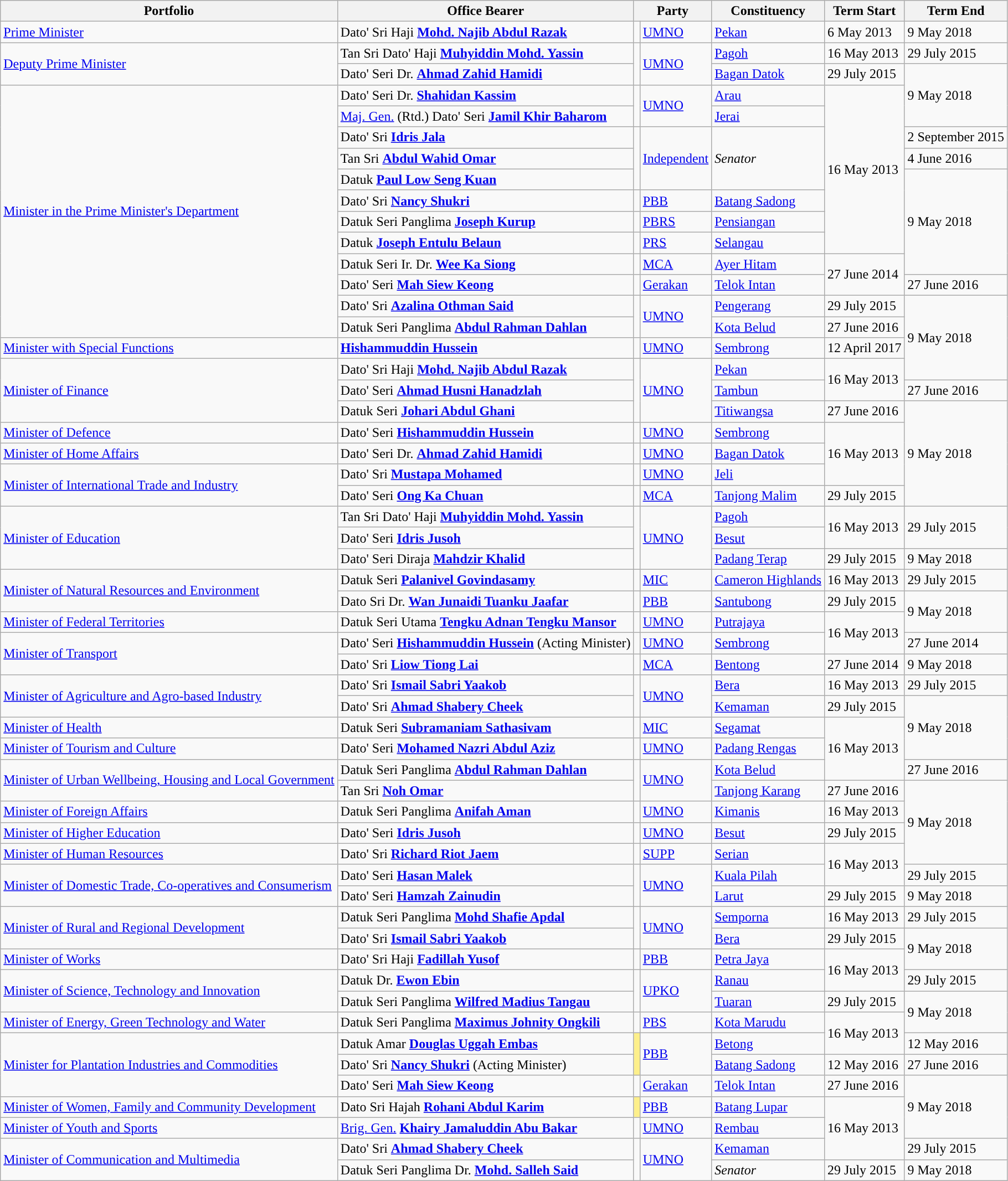<table class="sortable wikitable">
<tr>
<th>Portfolio</th>
<th>Office Bearer</th>
<th colspan="2">Party</th>
<th>Constituency</th>
<th>Term Start</th>
<th>Term End</th>
</tr>
<tr>
<td><a href='#'>Prime Minister</a></td>
<td>Dato' Sri Haji <strong><a href='#'>Mohd. Najib Abdul Razak</a></strong> </td>
<td></td>
<td><a href='#'>UMNO</a></td>
<td><a href='#'>Pekan</a></td>
<td>6 May 2013</td>
<td>9 May 2018</td>
</tr>
<tr>
<td rowspan=2><a href='#'>Deputy Prime Minister</a></td>
<td>Tan Sri Dato' Haji <strong><a href='#'>Muhyiddin Mohd. Yassin</a></strong> </td>
<td rowspan=2></td>
<td rowspan=2><a href='#'>UMNO</a></td>
<td><a href='#'>Pagoh</a></td>
<td>16 May 2013</td>
<td>29 July 2015</td>
</tr>
<tr>
<td>Dato' Seri Dr. <strong><a href='#'>Ahmad Zahid Hamidi</a></strong> </td>
<td><a href='#'>Bagan Datok</a></td>
<td>29 July 2015</td>
<td rowspan=3>9 May 2018</td>
</tr>
<tr>
<td rowspan="12"><a href='#'>Minister in the Prime Minister's Department</a></td>
<td>Dato' Seri Dr. <strong><a href='#'>Shahidan Kassim</a></strong> </td>
<td rowspan=2></td>
<td rowspan=2><a href='#'>UMNO</a></td>
<td><a href='#'>Arau</a></td>
<td rowspan=8>16 May 2013</td>
</tr>
<tr>
<td><a href='#'>Maj. Gen.</a> (Rtd.) Dato' Seri <strong><a href='#'>Jamil Khir Baharom</a></strong> </td>
<td><a href='#'>Jerai</a></td>
</tr>
<tr>
<td>Dato' Sri <strong><a href='#'>Idris Jala</a></strong></td>
<td rowspan=3></td>
<td rowspan=3><a href='#'>Independent</a></td>
<td rowspan=3><em>Senator</em></td>
<td>2 September 2015</td>
</tr>
<tr>
<td>Tan Sri <strong><a href='#'>Abdul Wahid Omar</a></strong></td>
<td>4 June 2016</td>
</tr>
<tr>
<td>Datuk <strong><a href='#'>Paul Low Seng Kuan</a></strong></td>
<td rowspan=5>9 May 2018</td>
</tr>
<tr>
<td>Dato' Sri <strong><a href='#'>Nancy Shukri</a></strong> </td>
<td bgcolor=></td>
<td><a href='#'>PBB</a></td>
<td><a href='#'>Batang Sadong</a></td>
</tr>
<tr>
<td>Datuk Seri Panglima <strong><a href='#'>Joseph Kurup</a></strong> </td>
<td></td>
<td><a href='#'>PBRS</a></td>
<td><a href='#'>Pensiangan</a></td>
</tr>
<tr>
<td>Datuk <strong><a href='#'>Joseph Entulu Belaun</a></strong> </td>
<td></td>
<td><a href='#'>PRS</a></td>
<td><a href='#'>Selangau</a></td>
</tr>
<tr>
<td>Datuk Seri Ir. Dr. <strong><a href='#'>Wee Ka Siong</a></strong> </td>
<td></td>
<td><a href='#'>MCA</a></td>
<td><a href='#'>Ayer Hitam</a></td>
<td rowspan=2>27 June 2014</td>
</tr>
<tr>
<td>Dato' Seri <strong><a href='#'>Mah Siew Keong</a></strong> </td>
<td></td>
<td><a href='#'>Gerakan</a></td>
<td><a href='#'>Telok Intan</a></td>
<td>27 June 2016</td>
</tr>
<tr>
<td>Dato' Sri <strong><a href='#'>Azalina Othman Said</a></strong> </td>
<td rowspan=2></td>
<td rowspan=2><a href='#'>UMNO</a></td>
<td><a href='#'>Pengerang</a></td>
<td>29 July 2015</td>
<td rowspan=4>9 May 2018</td>
</tr>
<tr>
<td>Datuk Seri Panglima <strong><a href='#'>Abdul Rahman Dahlan</a></strong> </td>
<td><a href='#'>Kota Belud</a></td>
<td>27 June 2016</td>
</tr>
<tr>
<td><a href='#'>Minister with Special Functions</a></td>
<td><strong><a href='#'>Hishammuddin Hussein</a></strong> </td>
<td></td>
<td><a href='#'>UMNO</a></td>
<td><a href='#'>Sembrong</a></td>
<td>12 April 2017</td>
</tr>
<tr>
<td rowspan="3"><a href='#'>Minister of Finance</a></td>
<td>Dato' Sri Haji <strong><a href='#'>Mohd. Najib Abdul Razak</a></strong> </td>
<td rowspan=3></td>
<td rowspan=3><a href='#'>UMNO</a></td>
<td><a href='#'>Pekan</a></td>
<td rowspan="2">16 May 2013</td>
</tr>
<tr>
<td>Dato' Seri <strong><a href='#'>Ahmad Husni Hanadzlah</a></strong> </td>
<td><a href='#'>Tambun</a></td>
<td>27 June 2016</td>
</tr>
<tr>
<td>Datuk Seri <strong><a href='#'>Johari Abdul Ghani</a></strong> </td>
<td><a href='#'>Titiwangsa</a></td>
<td>27 June 2016</td>
<td rowspan=5>9 May 2018</td>
</tr>
<tr>
<td><a href='#'>Minister of Defence</a></td>
<td>Dato' Seri <strong><a href='#'>Hishammuddin Hussein</a></strong> </td>
<td></td>
<td><a href='#'>UMNO</a></td>
<td><a href='#'>Sembrong</a></td>
<td rowspan=3>16 May 2013</td>
</tr>
<tr>
<td><a href='#'>Minister of Home Affairs</a></td>
<td>Dato' Seri Dr. <strong><a href='#'>Ahmad Zahid Hamidi</a></strong> </td>
<td></td>
<td><a href='#'>UMNO</a></td>
<td><a href='#'>Bagan Datok</a></td>
</tr>
<tr>
<td rowspan="2"><a href='#'>Minister of International Trade and Industry</a></td>
<td>Dato' Sri <strong><a href='#'>Mustapa Mohamed</a></strong> </td>
<td></td>
<td><a href='#'>UMNO</a></td>
<td><a href='#'>Jeli</a></td>
</tr>
<tr>
<td>Dato' Seri <strong><a href='#'>Ong Ka Chuan</a></strong> </td>
<td></td>
<td><a href='#'>MCA</a></td>
<td><a href='#'>Tanjong Malim</a></td>
<td>29 July 2015</td>
</tr>
<tr>
<td rowspan="3"><a href='#'>Minister of Education</a></td>
<td>Tan Sri Dato' Haji <strong><a href='#'>Muhyiddin Mohd. Yassin</a></strong> </td>
<td rowspan=3></td>
<td rowspan="3"><a href='#'>UMNO</a></td>
<td><a href='#'>Pagoh</a></td>
<td rowspan="2">16 May 2013</td>
<td rowspan="2">29 July 2015</td>
</tr>
<tr>
<td>Dato' Seri <strong><a href='#'>Idris Jusoh</a></strong> </td>
<td><a href='#'>Besut</a></td>
</tr>
<tr>
<td>Dato' Seri Diraja <strong><a href='#'>Mahdzir Khalid</a></strong> </td>
<td><a href='#'>Padang Terap</a></td>
<td>29 July 2015</td>
<td>9 May 2018</td>
</tr>
<tr>
<td rowspan=2><a href='#'>Minister of Natural Resources and Environment</a></td>
<td>Datuk Seri <strong><a href='#'>Palanivel Govindasamy</a></strong> </td>
<td></td>
<td><a href='#'>MIC</a></td>
<td><a href='#'>Cameron Highlands</a></td>
<td>16 May 2013</td>
<td>29 July 2015</td>
</tr>
<tr>
<td>Dato Sri Dr. <strong><a href='#'>Wan Junaidi Tuanku Jaafar</a></strong> </td>
<td bgcolor=></td>
<td><a href='#'>PBB</a></td>
<td><a href='#'>Santubong</a></td>
<td>29 July 2015</td>
<td rowspan=2>9 May 2018</td>
</tr>
<tr>
<td><a href='#'>Minister of Federal Territories</a></td>
<td>Datuk Seri Utama <strong><a href='#'>Tengku Adnan Tengku Mansor</a></strong> </td>
<td></td>
<td><a href='#'>UMNO</a></td>
<td><a href='#'>Putrajaya</a></td>
<td rowspan=2>16 May 2013</td>
</tr>
<tr>
<td rowspan=2><a href='#'>Minister of Transport</a></td>
<td>Dato' Seri <strong><a href='#'>Hishammuddin Hussein</a></strong> (Acting Minister) </td>
<td></td>
<td><a href='#'>UMNO</a></td>
<td><a href='#'>Sembrong</a></td>
<td>27 June 2014</td>
</tr>
<tr>
<td>Dato' Sri <strong><a href='#'>Liow Tiong Lai</a></strong> </td>
<td></td>
<td><a href='#'>MCA</a></td>
<td><a href='#'>Bentong</a></td>
<td>27 June 2014</td>
<td>9 May 2018</td>
</tr>
<tr>
<td rowspan=2><a href='#'>Minister of Agriculture and Agro-based Industry</a></td>
<td>Dato' Sri <strong><a href='#'>Ismail Sabri Yaakob</a></strong> </td>
<td rowspan=2></td>
<td rowspan=2><a href='#'>UMNO</a></td>
<td><a href='#'>Bera</a></td>
<td>16 May 2013</td>
<td>29 July 2015</td>
</tr>
<tr>
<td>Dato' Sri <strong><a href='#'>Ahmad Shabery Cheek</a></strong> </td>
<td><a href='#'>Kemaman</a></td>
<td>29 July 2015</td>
<td rowspan=3>9 May 2018</td>
</tr>
<tr>
<td><a href='#'>Minister of Health</a></td>
<td>Datuk Seri <strong><a href='#'>Subramaniam Sathasivam</a></strong> </td>
<td></td>
<td><a href='#'>MIC</a></td>
<td><a href='#'>Segamat</a></td>
<td rowspan=3>16 May 2013</td>
</tr>
<tr>
<td><a href='#'>Minister of Tourism and Culture</a></td>
<td>Dato' Seri <strong><a href='#'>Mohamed Nazri Abdul Aziz</a></strong> </td>
<td></td>
<td><a href='#'>UMNO</a></td>
<td><a href='#'>Padang Rengas</a></td>
</tr>
<tr>
<td rowspan="2"><a href='#'>Minister of Urban Wellbeing, Housing and Local Government</a></td>
<td>Datuk Seri Panglima <strong><a href='#'>Abdul Rahman Dahlan</a></strong> </td>
<td rowspan=2></td>
<td rowspan="2"><a href='#'>UMNO</a></td>
<td><a href='#'>Kota Belud</a></td>
<td>27 June 2016</td>
</tr>
<tr>
<td>Tan Sri <strong><a href='#'>Noh Omar</a></strong> </td>
<td><a href='#'>Tanjong Karang</a></td>
<td>27 June 2016</td>
<td rowspan=4>9 May 2018</td>
</tr>
<tr>
<td><a href='#'>Minister of Foreign Affairs</a></td>
<td>Datuk Seri Panglima <strong><a href='#'>Anifah Aman</a></strong> </td>
<td></td>
<td><a href='#'>UMNO</a></td>
<td><a href='#'>Kimanis</a></td>
<td>16 May 2013</td>
</tr>
<tr>
<td><a href='#'>Minister of Higher Education</a></td>
<td>Dato' Seri <strong><a href='#'>Idris Jusoh</a></strong> </td>
<td></td>
<td><a href='#'>UMNO</a></td>
<td><a href='#'>Besut</a></td>
<td>29 July 2015</td>
</tr>
<tr>
<td><a href='#'>Minister of Human Resources</a></td>
<td>Dato' Sri <strong><a href='#'>Richard Riot Jaem</a></strong> </td>
<td></td>
<td><a href='#'>SUPP</a></td>
<td><a href='#'>Serian</a></td>
<td rowspan=2>16 May 2013</td>
</tr>
<tr>
<td rowspan=2><a href='#'>Minister of Domestic Trade, Co-operatives and Consumerism</a></td>
<td>Dato' Seri <strong><a href='#'>Hasan Malek</a></strong> </td>
<td rowspan=2></td>
<td rowspan=2><a href='#'>UMNO</a></td>
<td><a href='#'>Kuala Pilah</a></td>
<td>29 July 2015</td>
</tr>
<tr>
<td>Dato' Seri <strong><a href='#'>Hamzah Zainudin</a></strong> </td>
<td><a href='#'>Larut</a></td>
<td>29 July 2015</td>
<td>9 May 2018</td>
</tr>
<tr>
<td rowspan=2><a href='#'>Minister of Rural and Regional Development</a></td>
<td>Datuk Seri Panglima <strong><a href='#'>Mohd Shafie Apdal</a></strong> </td>
<td rowspan=2></td>
<td rowspan=2><a href='#'>UMNO</a></td>
<td><a href='#'>Semporna</a></td>
<td>16 May 2013</td>
<td>29 July 2015</td>
</tr>
<tr>
<td>Dato' Sri <strong><a href='#'>Ismail Sabri Yaakob</a></strong> </td>
<td><a href='#'>Bera</a></td>
<td>29 July 2015</td>
<td rowspan=2>9 May 2018</td>
</tr>
<tr>
<td><a href='#'>Minister of Works</a></td>
<td>Dato' Sri Haji <strong><a href='#'>Fadillah Yusof</a></strong> </td>
<td bgcolor=></td>
<td><a href='#'>PBB</a></td>
<td><a href='#'>Petra Jaya</a></td>
<td rowspan=2>16 May 2013</td>
</tr>
<tr>
<td rowspan=2><a href='#'>Minister of Science, Technology and Innovation</a></td>
<td>Datuk Dr. <strong><a href='#'>Ewon Ebin</a></strong> </td>
<td rowspan=2></td>
<td rowspan=2><a href='#'>UPKO</a></td>
<td><a href='#'>Ranau</a></td>
<td>29 July 2015</td>
</tr>
<tr>
<td>Datuk Seri Panglima <strong><a href='#'>Wilfred Madius Tangau</a></strong> </td>
<td><a href='#'>Tuaran</a></td>
<td>29 July 2015</td>
<td rowspan=2>9 May 2018</td>
</tr>
<tr>
<td><a href='#'>Minister of Energy, Green Technology and Water</a></td>
<td>Datuk Seri Panglima <strong><a href='#'>Maximus Johnity Ongkili</a></strong> </td>
<td></td>
<td><a href='#'>PBS</a></td>
<td><a href='#'>Kota Marudu</a></td>
<td rowspan=2>16 May 2013</td>
</tr>
<tr>
<td rowspan=3><a href='#'>Minister for Plantation Industries and Commodities</a></td>
<td>Datuk Amar <strong><a href='#'>Douglas Uggah Embas</a></strong> </td>
<td rowspan=2 bgcolor=#FDEF8B></td>
<td rowspan=2><a href='#'>PBB</a></td>
<td><a href='#'>Betong</a></td>
<td>12 May 2016</td>
</tr>
<tr>
<td>Dato' Sri <strong><a href='#'>Nancy Shukri</a></strong>  (Acting Minister)</td>
<td><a href='#'>Batang Sadong</a></td>
<td>12 May 2016</td>
<td>27 June 2016</td>
</tr>
<tr>
<td>Dato' Seri <strong><a href='#'>Mah Siew Keong</a></strong> </td>
<td></td>
<td><a href='#'>Gerakan</a></td>
<td><a href='#'>Telok Intan</a></td>
<td>27 June 2016</td>
<td rowspan=3>9 May 2018</td>
</tr>
<tr>
<td><a href='#'>Minister of Women, Family and Community Development</a></td>
<td>Dato Sri Hajah <strong><a href='#'>Rohani Abdul Karim</a></strong> </td>
<td bgcolor=#FDEF8B></td>
<td><a href='#'>PBB</a></td>
<td><a href='#'>Batang Lupar</a></td>
<td rowspan=3>16 May 2013</td>
</tr>
<tr>
<td><a href='#'>Minister of Youth and Sports</a></td>
<td><a href='#'>Brig. Gen.</a> <strong><a href='#'>Khairy Jamaluddin Abu Bakar</a></strong> </td>
<td></td>
<td><a href='#'>UMNO</a></td>
<td><a href='#'>Rembau</a></td>
</tr>
<tr>
<td rowspan=2><a href='#'>Minister of Communication and Multimedia</a></td>
<td>Dato' Sri <strong><a href='#'>Ahmad Shabery Cheek</a></strong> </td>
<td rowspan=2></td>
<td rowspan=2><a href='#'>UMNO</a></td>
<td><a href='#'>Kemaman</a></td>
<td>29 July 2015</td>
</tr>
<tr>
<td>Datuk Seri Panglima Dr. <strong><a href='#'>Mohd. Salleh Said</a></strong> </td>
<td><em>Senator</em></td>
<td>29 July 2015</td>
<td>9 May 2018</td>
</tr>
</table>
